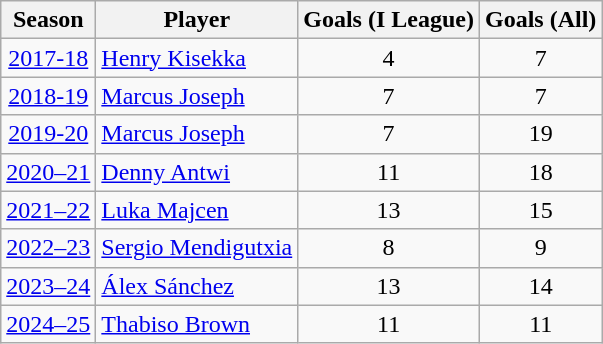<table class="wikitable sortable" style="text-align: center">
<tr>
<th scope="col">Season</th>
<th class="unsortable">Player</th>
<th class="unsortable">Goals (I League)</th>
<th class="unsortable">Goals (All)</th>
</tr>
<tr>
<td><a href='#'>2017-18</a></td>
<td align=left> <a href='#'>Henry Kisekka</a></td>
<td>4</td>
<td>7</td>
</tr>
<tr>
<td><a href='#'>2018-19</a></td>
<td style="text-align:left;"> <a href='#'>Marcus Joseph</a></td>
<td>7</td>
<td>7</td>
</tr>
<tr>
<td><a href='#'>2019-20</a></td>
<td style="text-align:left;"> <a href='#'>Marcus Joseph</a></td>
<td>7</td>
<td>19</td>
</tr>
<tr>
<td><a href='#'>2020–21</a></td>
<td style="text-align:left;"> <a href='#'>Denny Antwi</a></td>
<td>11</td>
<td>18</td>
</tr>
<tr>
<td><a href='#'>2021–22</a></td>
<td style="text-align:left;"> <a href='#'>Luka Majcen</a></td>
<td>13</td>
<td>15</td>
</tr>
<tr>
<td><a href='#'>2022–23</a></td>
<td style="text-align:left;"> <a href='#'>Sergio Mendigutxia</a></td>
<td>8</td>
<td>9</td>
</tr>
<tr>
<td><a href='#'>2023–24</a></td>
<td style="text-align:left;"> <a href='#'>Álex Sánchez</a></td>
<td>13</td>
<td>14</td>
</tr>
<tr>
<td><a href='#'>2024–25</a></td>
<td style="text-align:left;"> <a href='#'>Thabiso Brown</a></td>
<td>11</td>
<td>11</td>
</tr>
</table>
